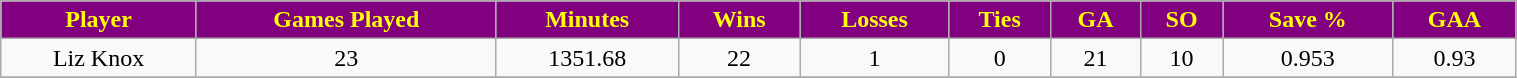<table class="wikitable" width="80%">
<tr align="center"  style="background:purple;color:yellow;">
<td><strong>Player</strong></td>
<td><strong>Games Played</strong></td>
<td><strong>Minutes</strong></td>
<td><strong>Wins</strong></td>
<td><strong>Losses</strong></td>
<td><strong>Ties</strong></td>
<td><strong>GA</strong></td>
<td><strong>SO</strong></td>
<td><strong>Save %</strong></td>
<td><strong>GAA</strong></td>
</tr>
<tr align="center" bgcolor="">
<td>Liz Knox</td>
<td>23</td>
<td>1351.68</td>
<td>22</td>
<td>1</td>
<td>0</td>
<td>21</td>
<td>10</td>
<td>0.953</td>
<td>0.93</td>
</tr>
<tr align="center" bgcolor="">
</tr>
</table>
